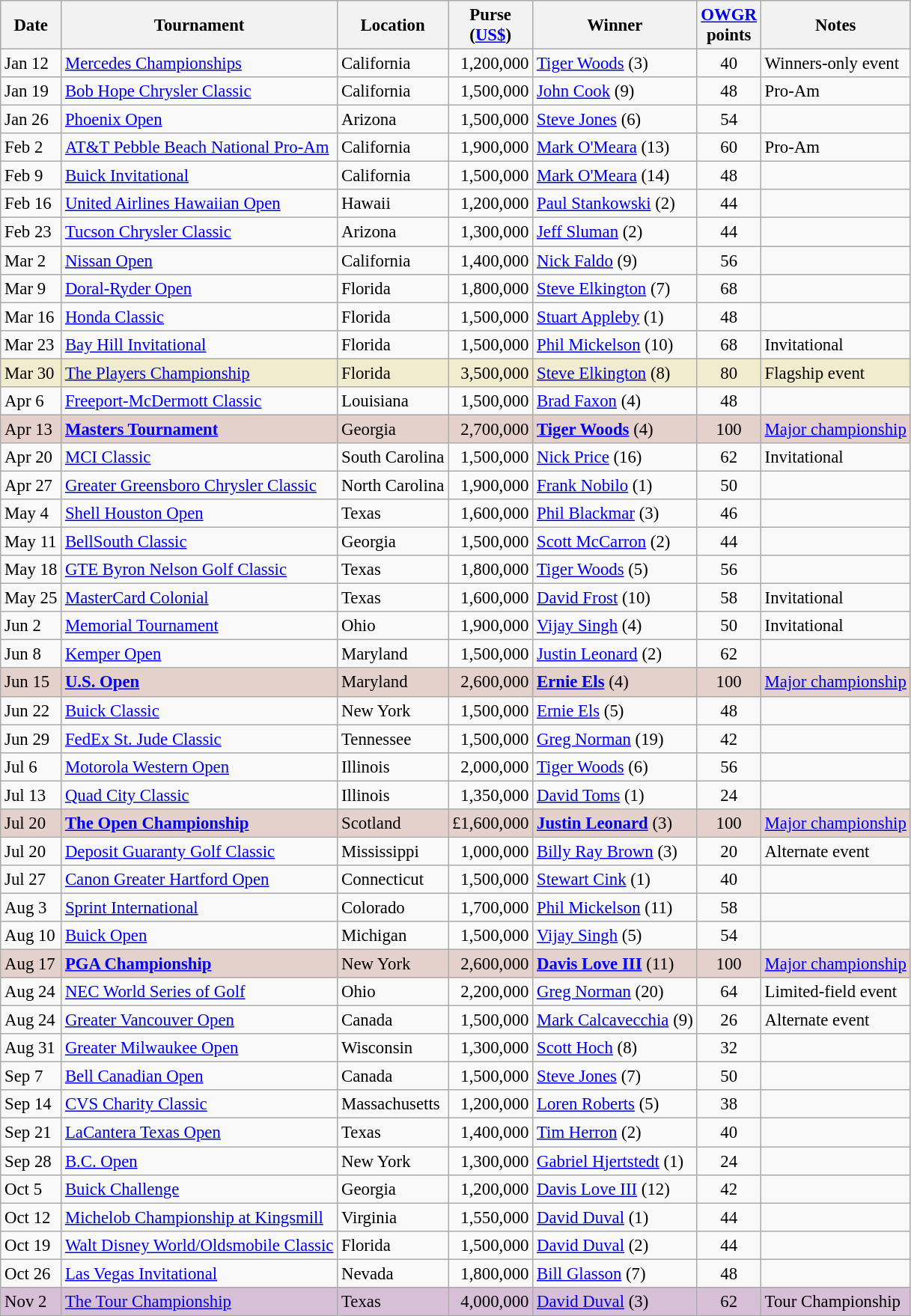<table class="wikitable" style="font-size:95%">
<tr>
<th>Date</th>
<th>Tournament</th>
<th>Location</th>
<th>Purse<br>(<a href='#'>US$</a>)</th>
<th>Winner</th>
<th><a href='#'>OWGR</a><br>points</th>
<th>Notes</th>
</tr>
<tr>
<td>Jan 12</td>
<td><a href='#'>Mercedes Championships</a></td>
<td>California</td>
<td align=right>1,200,000</td>
<td> <a href='#'>Tiger Woods</a> (3)</td>
<td align=center>40</td>
<td>Winners-only event</td>
</tr>
<tr>
<td>Jan 19</td>
<td><a href='#'>Bob Hope Chrysler Classic</a></td>
<td>California</td>
<td align=right>1,500,000</td>
<td> <a href='#'>John Cook</a> (9)</td>
<td align=center>48</td>
<td>Pro-Am</td>
</tr>
<tr>
<td>Jan 26</td>
<td><a href='#'>Phoenix Open</a></td>
<td>Arizona</td>
<td align=right>1,500,000</td>
<td> <a href='#'>Steve Jones</a> (6)</td>
<td align=center>54</td>
<td></td>
</tr>
<tr>
<td>Feb 2</td>
<td><a href='#'>AT&T Pebble Beach National Pro-Am</a></td>
<td>California</td>
<td align=right>1,900,000</td>
<td> <a href='#'>Mark O'Meara</a> (13)</td>
<td align=center>60</td>
<td>Pro-Am</td>
</tr>
<tr>
<td>Feb 9</td>
<td><a href='#'>Buick Invitational</a></td>
<td>California</td>
<td align=right>1,500,000</td>
<td> <a href='#'>Mark O'Meara</a> (14)</td>
<td align=center>48</td>
<td></td>
</tr>
<tr>
<td>Feb 16</td>
<td><a href='#'>United Airlines Hawaiian Open</a></td>
<td>Hawaii</td>
<td align=right>1,200,000</td>
<td> <a href='#'>Paul Stankowski</a> (2)</td>
<td align=center>44</td>
<td></td>
</tr>
<tr>
<td>Feb 23</td>
<td><a href='#'>Tucson Chrysler Classic</a></td>
<td>Arizona</td>
<td align=right>1,300,000</td>
<td> <a href='#'>Jeff Sluman</a> (2)</td>
<td align=center>44</td>
<td></td>
</tr>
<tr>
<td>Mar 2</td>
<td><a href='#'>Nissan Open</a></td>
<td>California</td>
<td align=right>1,400,000</td>
<td> <a href='#'>Nick Faldo</a> (9)</td>
<td align=center>56</td>
<td></td>
</tr>
<tr>
<td>Mar 9</td>
<td><a href='#'>Doral-Ryder Open</a></td>
<td>Florida</td>
<td align=right>1,800,000</td>
<td> <a href='#'>Steve Elkington</a> (7)</td>
<td align=center>68</td>
<td></td>
</tr>
<tr>
<td>Mar 16</td>
<td><a href='#'>Honda Classic</a></td>
<td>Florida</td>
<td align=right>1,500,000</td>
<td> <a href='#'>Stuart Appleby</a> (1)</td>
<td align=center>48</td>
<td></td>
</tr>
<tr>
<td>Mar 23</td>
<td><a href='#'>Bay Hill Invitational</a></td>
<td>Florida</td>
<td align=right>1,500,000</td>
<td> <a href='#'>Phil Mickelson</a> (10)</td>
<td align=center>68</td>
<td>Invitational</td>
</tr>
<tr style="background:#f2ecce;">
<td>Mar 30</td>
<td><a href='#'>The Players Championship</a></td>
<td>Florida</td>
<td align=right>3,500,000</td>
<td> <a href='#'>Steve Elkington</a> (8)</td>
<td align=center>80</td>
<td>Flagship event</td>
</tr>
<tr>
<td>Apr 6</td>
<td><a href='#'>Freeport-McDermott Classic</a></td>
<td>Louisiana</td>
<td align=right>1,500,000</td>
<td> <a href='#'>Brad Faxon</a> (4)</td>
<td align=center>48</td>
<td></td>
</tr>
<tr style="background:#e5d1cb;">
<td>Apr 13</td>
<td><strong><a href='#'>Masters Tournament</a></strong></td>
<td>Georgia</td>
<td align=right>2,700,000</td>
<td> <strong><a href='#'>Tiger Woods</a></strong> (4)</td>
<td align=center>100</td>
<td><a href='#'>Major championship</a></td>
</tr>
<tr>
<td>Apr 20</td>
<td><a href='#'>MCI Classic</a></td>
<td>South Carolina</td>
<td align=right>1,500,000</td>
<td> <a href='#'>Nick Price</a> (16)</td>
<td align=center>62</td>
<td>Invitational</td>
</tr>
<tr>
<td>Apr 27</td>
<td><a href='#'>Greater Greensboro Chrysler Classic</a></td>
<td>North Carolina</td>
<td align=right>1,900,000</td>
<td> <a href='#'>Frank Nobilo</a> (1)</td>
<td align=center>50</td>
<td></td>
</tr>
<tr>
<td>May 4</td>
<td><a href='#'>Shell Houston Open</a></td>
<td>Texas</td>
<td align=right>1,600,000</td>
<td> <a href='#'>Phil Blackmar</a> (3)</td>
<td align=center>46</td>
<td></td>
</tr>
<tr>
<td>May 11</td>
<td><a href='#'>BellSouth Classic</a></td>
<td>Georgia</td>
<td align=right>1,500,000</td>
<td> <a href='#'>Scott McCarron</a> (2)</td>
<td align=center>44</td>
<td></td>
</tr>
<tr>
<td>May 18</td>
<td><a href='#'>GTE Byron Nelson Golf Classic</a></td>
<td>Texas</td>
<td align=right>1,800,000</td>
<td> <a href='#'>Tiger Woods</a> (5)</td>
<td align=center>56</td>
<td></td>
</tr>
<tr>
<td>May 25</td>
<td><a href='#'>MasterCard Colonial</a></td>
<td>Texas</td>
<td align=right>1,600,000</td>
<td> <a href='#'>David Frost</a> (10)</td>
<td align=center>58</td>
<td>Invitational</td>
</tr>
<tr>
<td>Jun 2</td>
<td><a href='#'>Memorial Tournament</a></td>
<td>Ohio</td>
<td align=right>1,900,000</td>
<td> <a href='#'>Vijay Singh</a> (4)</td>
<td align=center>50</td>
<td>Invitational</td>
</tr>
<tr>
<td>Jun 8</td>
<td><a href='#'>Kemper Open</a></td>
<td>Maryland</td>
<td align=right>1,500,000</td>
<td> <a href='#'>Justin Leonard</a> (2)</td>
<td align=center>62</td>
<td></td>
</tr>
<tr style="background:#e5d1cb;">
<td>Jun 15</td>
<td><strong><a href='#'>U.S. Open</a></strong></td>
<td>Maryland</td>
<td align=right>2,600,000</td>
<td> <strong><a href='#'>Ernie Els</a></strong> (4)</td>
<td align=center>100</td>
<td><a href='#'>Major championship</a></td>
</tr>
<tr>
<td>Jun 22</td>
<td><a href='#'>Buick Classic</a></td>
<td>New York</td>
<td align=right>1,500,000</td>
<td> <a href='#'>Ernie Els</a> (5)</td>
<td align=center>48</td>
<td></td>
</tr>
<tr>
<td>Jun 29</td>
<td><a href='#'>FedEx St. Jude Classic</a></td>
<td>Tennessee</td>
<td align=right>1,500,000</td>
<td> <a href='#'>Greg Norman</a> (19)</td>
<td align=center>42</td>
<td></td>
</tr>
<tr>
<td>Jul 6</td>
<td><a href='#'>Motorola Western Open</a></td>
<td>Illinois</td>
<td align=right>2,000,000</td>
<td> <a href='#'>Tiger Woods</a> (6)</td>
<td align=center>56</td>
<td></td>
</tr>
<tr>
<td>Jul 13</td>
<td><a href='#'>Quad City Classic</a></td>
<td>Illinois</td>
<td align=right>1,350,000</td>
<td> <a href='#'>David Toms</a> (1)</td>
<td align=center>24</td>
<td></td>
</tr>
<tr style="background:#e5d1cb;">
<td>Jul 20</td>
<td><strong><a href='#'>The Open Championship</a></strong></td>
<td>Scotland</td>
<td align=right>£1,600,000</td>
<td> <strong><a href='#'>Justin Leonard</a></strong> (3)</td>
<td align=center>100</td>
<td><a href='#'>Major championship</a></td>
</tr>
<tr>
<td>Jul 20</td>
<td><a href='#'>Deposit Guaranty Golf Classic</a></td>
<td>Mississippi</td>
<td align=right>1,000,000</td>
<td> <a href='#'>Billy Ray Brown</a> (3)</td>
<td align=center>20</td>
<td>Alternate event</td>
</tr>
<tr>
<td>Jul 27</td>
<td><a href='#'>Canon Greater Hartford Open</a></td>
<td>Connecticut</td>
<td align=right>1,500,000</td>
<td> <a href='#'>Stewart Cink</a> (1)</td>
<td align=center>40</td>
<td></td>
</tr>
<tr>
<td>Aug 3</td>
<td><a href='#'>Sprint International</a></td>
<td>Colorado</td>
<td align=right>1,700,000</td>
<td> <a href='#'>Phil Mickelson</a> (11)</td>
<td align=center>58</td>
<td></td>
</tr>
<tr>
<td>Aug 10</td>
<td><a href='#'>Buick Open</a></td>
<td>Michigan</td>
<td align=right>1,500,000</td>
<td> <a href='#'>Vijay Singh</a> (5)</td>
<td align=center>54</td>
<td></td>
</tr>
<tr style="background:#e5d1cb;">
<td>Aug 17</td>
<td><strong><a href='#'>PGA Championship</a></strong></td>
<td>New York</td>
<td align=right>2,600,000</td>
<td> <strong><a href='#'>Davis Love III</a></strong> (11)</td>
<td align=center>100</td>
<td><a href='#'>Major championship</a></td>
</tr>
<tr>
<td>Aug 24</td>
<td><a href='#'>NEC World Series of Golf</a></td>
<td>Ohio</td>
<td align=right>2,200,000</td>
<td> <a href='#'>Greg Norman</a> (20)</td>
<td align=center>64</td>
<td>Limited-field event</td>
</tr>
<tr>
<td>Aug 24</td>
<td><a href='#'>Greater Vancouver Open</a></td>
<td>Canada</td>
<td align=right>1,500,000</td>
<td> <a href='#'>Mark Calcavecchia</a> (9)</td>
<td align=center>26</td>
<td>Alternate event</td>
</tr>
<tr>
<td>Aug 31</td>
<td><a href='#'>Greater Milwaukee Open</a></td>
<td>Wisconsin</td>
<td align=right>1,300,000</td>
<td> <a href='#'>Scott Hoch</a> (8)</td>
<td align=center>32</td>
<td></td>
</tr>
<tr>
<td>Sep 7</td>
<td><a href='#'>Bell Canadian Open</a></td>
<td>Canada</td>
<td align=right>1,500,000</td>
<td> <a href='#'>Steve Jones</a> (7)</td>
<td align=center>50</td>
<td></td>
</tr>
<tr>
<td>Sep 14</td>
<td><a href='#'>CVS Charity Classic</a></td>
<td>Massachusetts</td>
<td align=right>1,200,000</td>
<td> <a href='#'>Loren Roberts</a> (5)</td>
<td align=center>38</td>
<td></td>
</tr>
<tr>
<td>Sep 21</td>
<td><a href='#'>LaCantera Texas Open</a></td>
<td>Texas</td>
<td align=right>1,400,000</td>
<td> <a href='#'>Tim Herron</a> (2)</td>
<td align=center>40</td>
<td></td>
</tr>
<tr>
<td>Sep 28</td>
<td><a href='#'>B.C. Open</a></td>
<td>New York</td>
<td align=right>1,300,000</td>
<td> <a href='#'>Gabriel Hjertstedt</a> (1)</td>
<td align=center>24</td>
<td></td>
</tr>
<tr>
<td>Oct 5</td>
<td><a href='#'>Buick Challenge</a></td>
<td>Georgia</td>
<td align=right>1,200,000</td>
<td> <a href='#'>Davis Love III</a> (12)</td>
<td align=center>42</td>
<td></td>
</tr>
<tr>
<td>Oct 12</td>
<td><a href='#'>Michelob Championship at Kingsmill</a></td>
<td>Virginia</td>
<td align=right>1,550,000</td>
<td> <a href='#'>David Duval</a> (1)</td>
<td align=center>44</td>
<td></td>
</tr>
<tr>
<td>Oct 19</td>
<td><a href='#'>Walt Disney World/Oldsmobile Classic</a></td>
<td>Florida</td>
<td align=right>1,500,000</td>
<td> <a href='#'>David Duval</a> (2)</td>
<td align=center>44</td>
<td></td>
</tr>
<tr>
<td>Oct 26</td>
<td><a href='#'>Las Vegas Invitational</a></td>
<td>Nevada</td>
<td align=right>1,800,000</td>
<td> <a href='#'>Bill Glasson</a> (7)</td>
<td align=center>48</td>
<td></td>
</tr>
<tr style="background:thistle;">
<td>Nov 2</td>
<td><a href='#'>The Tour Championship</a></td>
<td>Texas</td>
<td align=right>4,000,000</td>
<td> <a href='#'>David Duval</a> (3)</td>
<td align=center>62</td>
<td>Tour Championship</td>
</tr>
</table>
